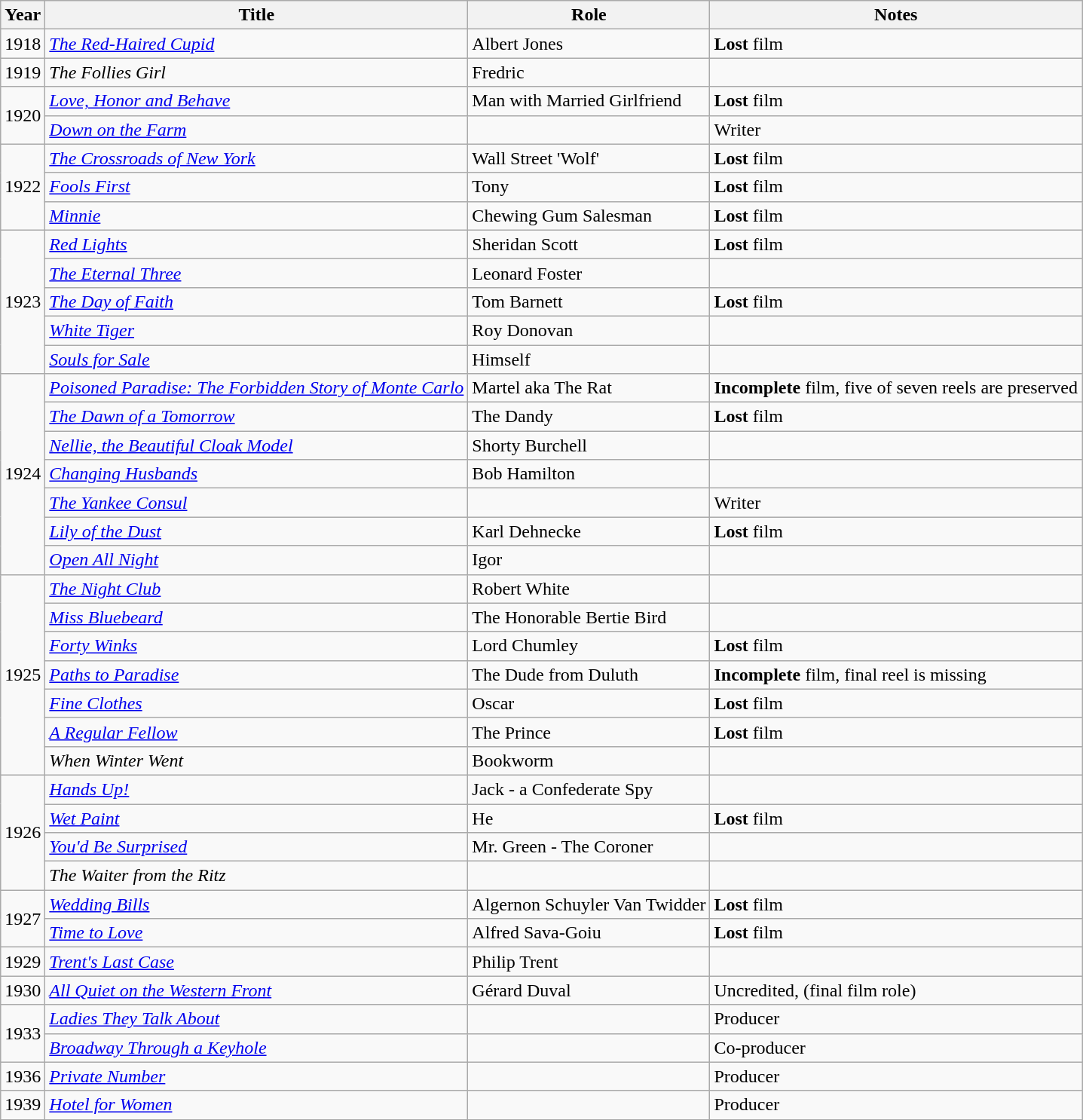<table class="wikitable">
<tr>
<th>Year</th>
<th>Title</th>
<th>Role</th>
<th>Notes</th>
</tr>
<tr>
<td>1918</td>
<td><em><a href='#'>The Red-Haired Cupid</a></em></td>
<td>Albert Jones</td>
<td><strong>Lost</strong> film</td>
</tr>
<tr>
<td>1919</td>
<td><em>The Follies Girl</em></td>
<td>Fredric</td>
<td></td>
</tr>
<tr>
<td rowspan=2>1920</td>
<td><em><a href='#'>Love, Honor and Behave</a></em></td>
<td>Man with Married Girlfriend</td>
<td><strong>Lost</strong> film</td>
</tr>
<tr>
<td><em><a href='#'>Down on the Farm</a></em></td>
<td></td>
<td>Writer</td>
</tr>
<tr>
<td rowspan=3>1922</td>
<td><em><a href='#'>The Crossroads of New York</a></em></td>
<td>Wall Street 'Wolf'</td>
<td><strong>Lost</strong> film</td>
</tr>
<tr>
<td><em><a href='#'>Fools First</a></em></td>
<td>Tony</td>
<td><strong>Lost</strong> film</td>
</tr>
<tr>
<td><em><a href='#'>Minnie</a></em></td>
<td>Chewing Gum Salesman</td>
<td><strong>Lost</strong> film</td>
</tr>
<tr>
<td rowspan=5>1923</td>
<td><em><a href='#'>Red Lights</a></em></td>
<td>Sheridan Scott</td>
<td><strong>Lost</strong> film</td>
</tr>
<tr>
<td><em><a href='#'>The Eternal Three</a></em></td>
<td>Leonard Foster</td>
<td></td>
</tr>
<tr>
<td><em><a href='#'>The Day of Faith</a></em></td>
<td>Tom Barnett</td>
<td><strong>Lost</strong> film</td>
</tr>
<tr>
<td><em><a href='#'>White Tiger</a></em></td>
<td>Roy Donovan</td>
<td></td>
</tr>
<tr>
<td><em><a href='#'>Souls for Sale</a></em></td>
<td>Himself</td>
<td></td>
</tr>
<tr>
<td rowspan=7>1924</td>
<td><em><a href='#'>Poisoned Paradise: The Forbidden Story of Monte Carlo</a></em></td>
<td>Martel aka The Rat</td>
<td><strong>Incomplete</strong> film, five of seven reels are preserved</td>
</tr>
<tr>
<td><em><a href='#'>The Dawn of a Tomorrow</a></em></td>
<td>The Dandy</td>
<td><strong>Lost</strong> film</td>
</tr>
<tr>
<td><em><a href='#'>Nellie, the Beautiful Cloak Model</a></em></td>
<td>Shorty Burchell</td>
<td></td>
</tr>
<tr>
<td><em><a href='#'>Changing Husbands</a></em></td>
<td>Bob Hamilton</td>
<td></td>
</tr>
<tr>
<td><em><a href='#'>The Yankee Consul</a></em></td>
<td></td>
<td>Writer</td>
</tr>
<tr>
<td><em><a href='#'>Lily of the Dust</a></em></td>
<td>Karl Dehnecke</td>
<td><strong>Lost</strong> film</td>
</tr>
<tr>
<td><em><a href='#'>Open All Night</a></em></td>
<td>Igor</td>
<td></td>
</tr>
<tr>
<td rowspan=7>1925</td>
<td><em><a href='#'>The Night Club</a></em></td>
<td>Robert White</td>
<td></td>
</tr>
<tr>
<td><em><a href='#'>Miss Bluebeard</a></em></td>
<td>The Honorable Bertie Bird</td>
<td></td>
</tr>
<tr>
<td><em><a href='#'>Forty Winks</a></em></td>
<td>Lord Chumley</td>
<td><strong>Lost</strong> film</td>
</tr>
<tr>
<td><em><a href='#'>Paths to Paradise</a></em></td>
<td>The Dude from Duluth</td>
<td><strong>Incomplete</strong> film, final reel is missing</td>
</tr>
<tr>
<td><em><a href='#'>Fine Clothes</a></em></td>
<td>Oscar</td>
<td><strong>Lost</strong> film</td>
</tr>
<tr>
<td><em><a href='#'>A Regular Fellow</a></em></td>
<td>The Prince</td>
<td><strong>Lost</strong> film</td>
</tr>
<tr>
<td><em>When Winter Went</em></td>
<td>Bookworm</td>
<td></td>
</tr>
<tr>
<td rowspan=4>1926</td>
<td><em><a href='#'>Hands Up!</a></em></td>
<td>Jack - a Confederate Spy</td>
<td></td>
</tr>
<tr>
<td><em><a href='#'>Wet Paint</a></em></td>
<td>He</td>
<td><strong>Lost</strong> film</td>
</tr>
<tr>
<td><em><a href='#'>You'd Be Surprised</a></em></td>
<td>Mr. Green - The Coroner</td>
<td></td>
</tr>
<tr>
<td><em>The Waiter from the Ritz</em></td>
<td></td>
<td></td>
</tr>
<tr>
<td rowspan=2>1927</td>
<td><em><a href='#'>Wedding Bills</a></em></td>
<td>Algernon Schuyler Van Twidder</td>
<td><strong>Lost</strong> film</td>
</tr>
<tr>
<td><em><a href='#'>Time to Love</a></em></td>
<td>Alfred Sava-Goiu</td>
<td><strong>Lost</strong> film</td>
</tr>
<tr>
<td>1929</td>
<td><em><a href='#'>Trent's Last Case</a></em></td>
<td>Philip Trent</td>
<td></td>
</tr>
<tr>
<td>1930</td>
<td><em><a href='#'>All Quiet on the Western Front</a></em></td>
<td>Gérard Duval</td>
<td>Uncredited, (final film role)</td>
</tr>
<tr>
<td rowspan=2>1933</td>
<td><em><a href='#'>Ladies They Talk About</a></em></td>
<td></td>
<td>Producer</td>
</tr>
<tr>
<td><em><a href='#'>Broadway Through a Keyhole</a></em></td>
<td></td>
<td>Co-producer</td>
</tr>
<tr>
<td>1936</td>
<td><em><a href='#'>Private Number</a></em></td>
<td></td>
<td>Producer</td>
</tr>
<tr>
<td rowspan=2>1939</td>
<td><em><a href='#'>Hotel for Women</a></em></td>
<td></td>
<td>Producer</td>
</tr>
<tr>
</tr>
</table>
